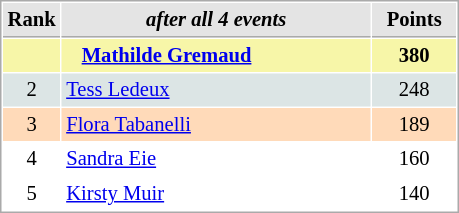<table cellspacing="1" cellpadding="3" style="border:1px solid #AAAAAA;font-size:86%">
<tr style="background-color: #E4E4E4;">
<th style="border-bottom:1px solid #AAAAAA; width: 10px;">Rank</th>
<th style="border-bottom:1px solid #AAAAAA; width: 200px;"><em>after all 4 events</em></th>
<th style="border-bottom:1px solid #AAAAAA; width: 50px;">Points</th>
</tr>
<tr style="background:#f7f6a8;">
<td align=center></td>
<td>   <strong><a href='#'>Mathilde Gremaud</a></strong></td>
<td align=center><strong>380</strong></td>
</tr>
<tr style="background:#dce5e5;">
<td align=center>2</td>
<td> <a href='#'>Tess Ledeux</a></td>
<td align=center>248</td>
</tr>
<tr style="background:#ffdab9;">
<td align=center>3</td>
<td> <a href='#'>Flora Tabanelli</a></td>
<td align=center>189</td>
</tr>
<tr>
<td align=center>4</td>
<td> <a href='#'>Sandra Eie</a></td>
<td align=center>160</td>
</tr>
<tr>
<td align=center>5</td>
<td> <a href='#'>Kirsty Muir</a></td>
<td align=center>140</td>
</tr>
</table>
